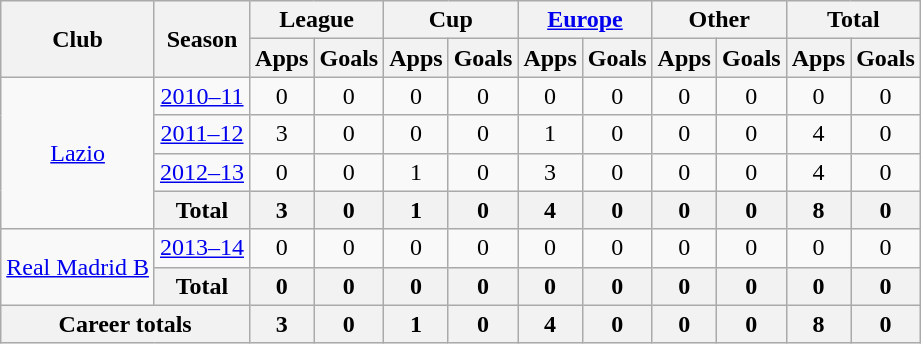<table class="wikitable" style="text-align: center;">
<tr>
<th rowspan="2">Club</th>
<th rowspan="2">Season</th>
<th colspan="2">League</th>
<th colspan="2">Cup</th>
<th colspan="2"><a href='#'>Europe</a></th>
<th colspan="2">Other</th>
<th colspan="2">Total</th>
</tr>
<tr>
<th>Apps</th>
<th>Goals</th>
<th>Apps</th>
<th>Goals</th>
<th>Apps</th>
<th>Goals</th>
<th>Apps</th>
<th>Goals</th>
<th>Apps</th>
<th>Goals</th>
</tr>
<tr>
<td rowspan="4"><a href='#'>Lazio</a></td>
<td><a href='#'>2010–11</a></td>
<td>0</td>
<td>0</td>
<td>0</td>
<td>0</td>
<td>0</td>
<td>0</td>
<td>0</td>
<td>0</td>
<td>0</td>
<td>0</td>
</tr>
<tr>
<td><a href='#'>2011–12</a></td>
<td>3</td>
<td>0</td>
<td>0</td>
<td>0</td>
<td>1</td>
<td>0</td>
<td>0</td>
<td>0</td>
<td>4</td>
<td>0</td>
</tr>
<tr>
<td><a href='#'>2012–13</a></td>
<td>0</td>
<td>0</td>
<td>1</td>
<td>0</td>
<td>3</td>
<td>0</td>
<td>0</td>
<td>0</td>
<td>4</td>
<td>0</td>
</tr>
<tr>
<th>Total</th>
<th>3</th>
<th>0</th>
<th>1</th>
<th>0</th>
<th>4</th>
<th>0</th>
<th>0</th>
<th>0</th>
<th>8</th>
<th>0</th>
</tr>
<tr>
<td rowspan="2"><a href='#'>Real Madrid B</a></td>
<td><a href='#'>2013–14</a></td>
<td>0</td>
<td>0</td>
<td>0</td>
<td>0</td>
<td>0</td>
<td>0</td>
<td>0</td>
<td>0</td>
<td>0</td>
<td>0</td>
</tr>
<tr>
<th>Total</th>
<th>0</th>
<th>0</th>
<th>0</th>
<th>0</th>
<th>0</th>
<th>0</th>
<th>0</th>
<th>0</th>
<th>0</th>
<th>0</th>
</tr>
<tr>
<th colspan="2">Career totals</th>
<th>3</th>
<th>0</th>
<th>1</th>
<th>0</th>
<th>4</th>
<th>0</th>
<th>0</th>
<th>0</th>
<th>8</th>
<th>0</th>
</tr>
</table>
